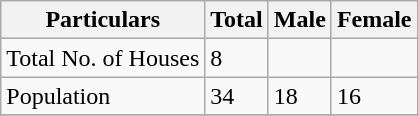<table class="wikitable sortable">
<tr>
<th>Particulars</th>
<th>Total</th>
<th>Male</th>
<th>Female</th>
</tr>
<tr>
<td>Total No. of Houses</td>
<td>8</td>
<td></td>
<td></td>
</tr>
<tr>
<td>Population</td>
<td>34</td>
<td>18</td>
<td>16</td>
</tr>
<tr>
</tr>
</table>
